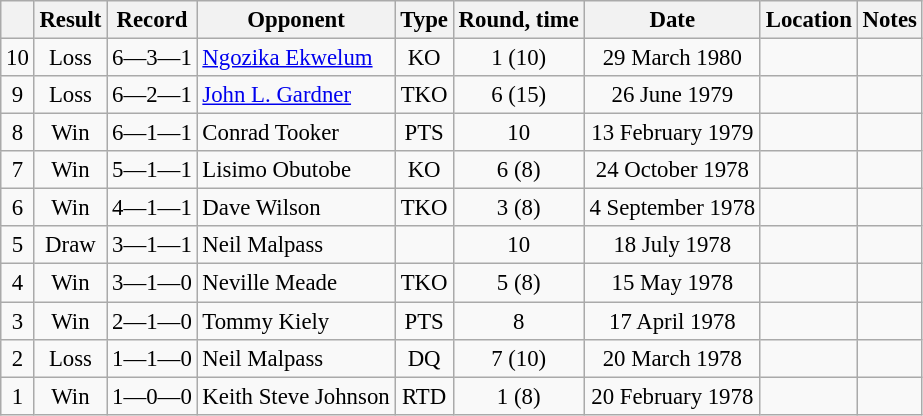<table class="wikitable" style="text-align:center; font-size:95%">
<tr>
<th></th>
<th>Result</th>
<th>Record</th>
<th>Opponent</th>
<th>Type</th>
<th>Round, time</th>
<th>Date</th>
<th>Location</th>
<th>Notes</th>
</tr>
<tr>
<td>10</td>
<td>Loss</td>
<td>6—3—1 </td>
<td style="text-align:left;"><a href='#'>Ngozika Ekwelum</a></td>
<td>KO</td>
<td>1 (10)</td>
<td>29 March 1980</td>
<td style="text-align:left;"></td>
<td style="text-align:left;"></td>
</tr>
<tr>
<td>9</td>
<td>Loss</td>
<td>6—2—1 </td>
<td style="text-align:left;"><a href='#'>John L. Gardner</a></td>
<td>TKO</td>
<td>6 (15)</td>
<td>26 June 1979</td>
<td style="text-align:left;"></td>
<td style="text-align:left;"></td>
</tr>
<tr>
<td>8</td>
<td>Win</td>
<td>6—1—1 </td>
<td style="text-align:left;">Conrad Tooker</td>
<td>PTS</td>
<td>10</td>
<td>13 February 1979</td>
<td style="text-align:left;"></td>
<td style="text-align:left;"></td>
</tr>
<tr>
<td>7</td>
<td>Win</td>
<td>5—1—1 </td>
<td style="text-align:left;">Lisimo Obutobe</td>
<td>KO</td>
<td>6 (8)</td>
<td>24 October 1978</td>
<td style="text-align:left;"></td>
<td style="text-align:left;"></td>
</tr>
<tr>
<td>6</td>
<td>Win</td>
<td>4—1—1 </td>
<td style="text-align:left;">Dave Wilson</td>
<td>TKO</td>
<td>3 (8)</td>
<td>4 September 1978</td>
<td style="text-align:left;"></td>
<td style="text-align:left;"></td>
</tr>
<tr>
<td>5</td>
<td>Draw</td>
<td>3—1—1 </td>
<td style="text-align:left;">Neil Malpass</td>
<td></td>
<td>10</td>
<td>18 July 1978</td>
<td style="text-align:left;"></td>
<td style="text-align:left;"></td>
</tr>
<tr>
<td>4</td>
<td>Win</td>
<td>3—1—0 </td>
<td style="text-align:left;">Neville Meade</td>
<td>TKO</td>
<td>5 (8)</td>
<td>15 May 1978</td>
<td style="text-align:left;"></td>
<td style="text-align:left;"></td>
</tr>
<tr>
<td>3</td>
<td>Win</td>
<td>2—1—0 </td>
<td style="text-align:left;">Tommy Kiely</td>
<td>PTS</td>
<td>8</td>
<td>17 April 1978</td>
<td style="text-align:left;"></td>
<td style="text-align:left;"></td>
</tr>
<tr>
<td>2</td>
<td>Loss</td>
<td>1—1—0 </td>
<td style="text-align:left;">Neil Malpass</td>
<td>DQ</td>
<td>7 (10)</td>
<td>20 March 1978</td>
<td style="text-align:left;"></td>
<td style="text-align:left;"></td>
</tr>
<tr>
<td>1</td>
<td>Win</td>
<td>1—0—0 </td>
<td style="text-align:left;">Keith Steve Johnson</td>
<td>RTD</td>
<td>1 (8)</td>
<td>20 February 1978</td>
<td style="text-align:left;"></td>
<td style="text-align:left;"></td>
</tr>
</table>
